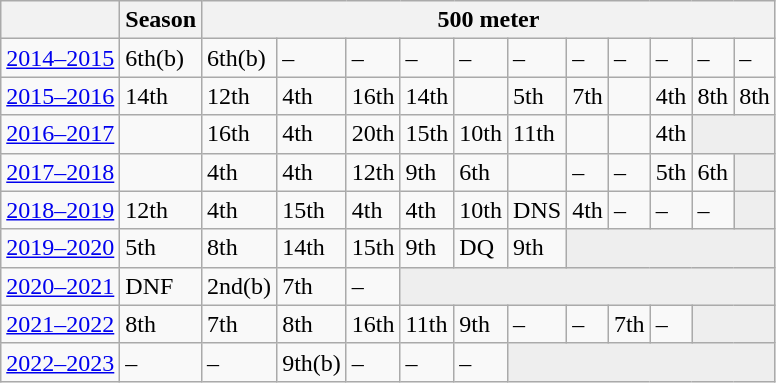<table class="wikitable" style="display: inline-table">
<tr>
<th></th>
<th>Season</th>
<th colspan="12">500 meter</th>
</tr>
<tr>
<td><a href='#'>2014–2015</a></td>
<td>6th(b)</td>
<td>6th(b)</td>
<td>–</td>
<td>–</td>
<td>–</td>
<td>–</td>
<td>–</td>
<td>–</td>
<td>–</td>
<td>–</td>
<td>–</td>
<td>–</td>
</tr>
<tr>
<td><a href='#'>2015–2016</a></td>
<td>14th</td>
<td>12th</td>
<td>4th</td>
<td>16th</td>
<td>14th</td>
<td></td>
<td>5th</td>
<td>7th</td>
<td></td>
<td>4th</td>
<td>8th</td>
<td>8th</td>
</tr>
<tr>
<td><a href='#'>2016–2017</a></td>
<td></td>
<td>16th</td>
<td>4th</td>
<td>20th</td>
<td>15th</td>
<td>10th</td>
<td>11th</td>
<td></td>
<td></td>
<td>4th</td>
<td colspan="12" bgcolor=#EEEEEE></td>
</tr>
<tr>
<td><a href='#'>2017–2018</a></td>
<td></td>
<td>4th</td>
<td>4th</td>
<td>12th</td>
<td>9th</td>
<td>6th</td>
<td></td>
<td>–</td>
<td>–</td>
<td>5th</td>
<td>6th</td>
<td colspan="12" bgcolor=#EEEEEE></td>
</tr>
<tr>
<td><a href='#'>2018–2019</a></td>
<td>12th</td>
<td>4th</td>
<td>15th</td>
<td>4th</td>
<td>4th</td>
<td>10th</td>
<td>DNS</td>
<td>4th</td>
<td>–</td>
<td>–</td>
<td>–</td>
<td colspan="1" bgcolor=#EEEEEE></td>
</tr>
<tr>
<td><a href='#'>2019–2020</a></td>
<td>5th</td>
<td>8th</td>
<td>14th</td>
<td>15th</td>
<td>9th</td>
<td>DQ</td>
<td>9th</td>
<td colspan="5" bgcolor=#EEEEEE></td>
</tr>
<tr>
<td><a href='#'>2020–2021</a></td>
<td>DNF</td>
<td>2nd(b)</td>
<td>7th</td>
<td>–</td>
<td colspan="8" bgcolor=#EEEEEE></td>
</tr>
<tr>
<td><a href='#'>2021–2022</a></td>
<td>8th</td>
<td>7th</td>
<td>8th</td>
<td>16th</td>
<td>11th</td>
<td>9th</td>
<td>–</td>
<td>–</td>
<td>7th</td>
<td>–</td>
<td colspan="2" bgcolor=#EEEEEE></td>
</tr>
<tr>
<td><a href='#'>2022–2023</a></td>
<td>–</td>
<td>–</td>
<td>9th(b)</td>
<td>–</td>
<td>–</td>
<td>–</td>
<td colspan="6" bgcolor=#EEEEEE></td>
</tr>
</table>
